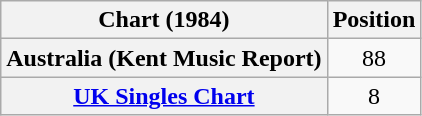<table class="wikitable sortable plainrowheaders">
<tr>
<th scope="col">Chart (1984)</th>
<th scope="col">Position</th>
</tr>
<tr>
<th scope="row">Australia (Kent Music Report)</th>
<td style="text-align:center;">88</td>
</tr>
<tr>
<th scope="row"><a href='#'>UK Singles Chart</a></th>
<td style="text-align:center;">8</td>
</tr>
</table>
